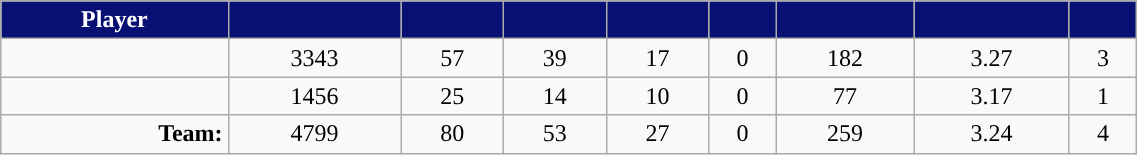<table class="wikitable sortable" style="width:60%; text-align:center;">
<tr>
<th style="color:white; background:#081073; ">Player</th>
<th style="color:white; background:#081073; "></th>
<th style="color:white; background:#081073; "></th>
<th style="color:white; background:#081073; "></th>
<th style="color:white; background:#081073; "></th>
<th style="color:white; background:#081073; "></th>
<th style="color:white; background:#081073; "></th>
<th style="color:white; background:#081073; "></th>
<th style="color:white; background:#081073; "></th>
</tr>
<tr align="center">
<td align="right"></td>
<td>3343</td>
<td>57</td>
<td>39</td>
<td>17</td>
<td>0</td>
<td>182</td>
<td>3.27</td>
<td>3</td>
</tr>
<tr align="center">
<td align="right"></td>
<td>1456</td>
<td>25</td>
<td>14</td>
<td>10</td>
<td>0</td>
<td>77</td>
<td>3.17</td>
<td>1</td>
</tr>
<tr align="center">
<td align="right"><strong>Team:</strong></td>
<td>4799</td>
<td>80</td>
<td>53</td>
<td>27</td>
<td>0</td>
<td>259</td>
<td>3.24</td>
<td>4</td>
</tr>
</table>
